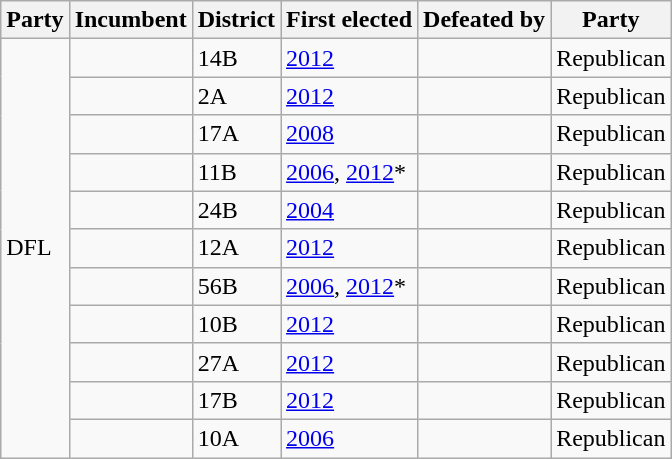<table class="wikitable sortable">
<tr>
<th>Party</th>
<th>Incumbent</th>
<th>District</th>
<th>First elected</th>
<th>Defeated by</th>
<th>Party</th>
</tr>
<tr>
<td rowspan="11" >DFL</td>
<td></td>
<td data-sort-value="14.1">14B</td>
<td><a href='#'>2012</a></td>
<td></td>
<td>Republican</td>
</tr>
<tr>
<td></td>
<td data-sort-value="2">2A</td>
<td><a href='#'>2012</a></td>
<td></td>
<td>Republican</td>
</tr>
<tr>
<td></td>
<td data-sort-value="17">17A</td>
<td><a href='#'>2008</a></td>
<td></td>
<td>Republican</td>
</tr>
<tr>
<td></td>
<td data-sort-value="11.1">11B</td>
<td><a href='#'>2006</a>, <a href='#'>2012</a>*</td>
<td></td>
<td>Republican</td>
</tr>
<tr>
<td></td>
<td data-sort-value="24.1">24B</td>
<td><a href='#'>2004</a></td>
<td></td>
<td>Republican</td>
</tr>
<tr>
<td></td>
<td data-sort-value="12">12A</td>
<td><a href='#'>2012</a></td>
<td></td>
<td>Republican</td>
</tr>
<tr>
<td></td>
<td data-sort-value="56.1">56B</td>
<td><a href='#'>2006</a>, <a href='#'>2012</a>*</td>
<td></td>
<td>Republican</td>
</tr>
<tr>
<td></td>
<td data-sort-value="10.1">10B</td>
<td><a href='#'>2012</a></td>
<td></td>
<td>Republican</td>
</tr>
<tr>
<td></td>
<td data-sort-value="27">27A</td>
<td><a href='#'>2012</a></td>
<td></td>
<td>Republican</td>
</tr>
<tr>
<td></td>
<td data-sort-value="17.1">17B</td>
<td><a href='#'>2012</a></td>
<td></td>
<td>Republican</td>
</tr>
<tr>
<td></td>
<td data-sort-value="10">10A</td>
<td><a href='#'>2006</a></td>
<td></td>
<td>Republican</td>
</tr>
</table>
